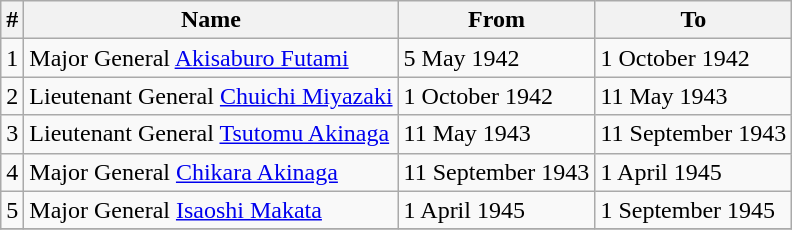<table class=wikitable>
<tr>
<th>#</th>
<th>Name</th>
<th>From</th>
<th>To</th>
</tr>
<tr>
<td>1</td>
<td>Major General <a href='#'>Akisaburo Futami</a></td>
<td>5 May 1942</td>
<td>1 October 1942</td>
</tr>
<tr>
<td>2</td>
<td>Lieutenant General <a href='#'>Chuichi Miyazaki</a></td>
<td>1 October 1942</td>
<td>11 May 1943</td>
</tr>
<tr>
<td>3</td>
<td>Lieutenant General <a href='#'>Tsutomu Akinaga</a></td>
<td>11 May 1943</td>
<td>11 September 1943</td>
</tr>
<tr>
<td>4</td>
<td>Major General <a href='#'>Chikara Akinaga</a></td>
<td>11 September 1943</td>
<td>1 April 1945</td>
</tr>
<tr>
<td>5</td>
<td>Major General <a href='#'>Isaoshi Makata</a></td>
<td>1 April 1945</td>
<td>1 September 1945</td>
</tr>
<tr>
</tr>
</table>
